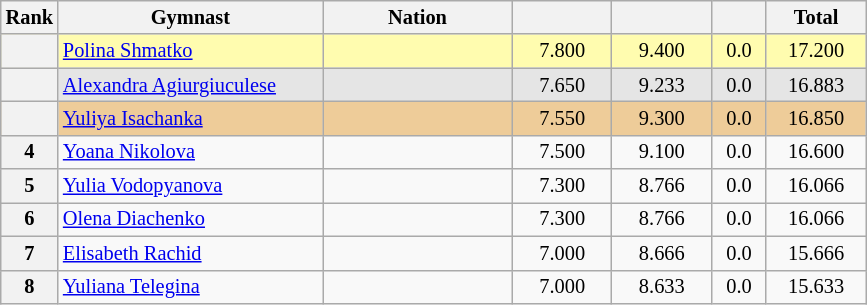<table class="wikitable sortable" style="text-align:center; font-size:85%">
<tr>
<th scope="col" style="width:20px;">Rank</th>
<th ! scope="col" style="width:170px;">Gymnast</th>
<th ! scope="col" style="width:120px;">Nation</th>
<th ! scope="col" style="width:60px;"></th>
<th ! scope="col" style="width:60px;"></th>
<th ! scope="col" style="width:30px;"></th>
<th ! scope="col" style="width:60px;">Total</th>
</tr>
<tr bgcolor=fffcaf>
<th scope=row></th>
<td align=left><a href='#'>Polina Shmatko</a></td>
<td></td>
<td>7.800</td>
<td>9.400</td>
<td>0.0</td>
<td>17.200</td>
</tr>
<tr bgcolor=e5e5e5>
<th scope=row></th>
<td align=left><a href='#'>Alexandra Agiurgiuculese</a></td>
<td></td>
<td>7.650</td>
<td>9.233</td>
<td>0.0</td>
<td>16.883</td>
</tr>
<tr bgcolor=eecc99>
<th scope=row></th>
<td align=left><a href='#'>Yuliya Isachanka</a></td>
<td></td>
<td>7.550</td>
<td>9.300</td>
<td>0.0</td>
<td>16.850</td>
</tr>
<tr>
<th scope=row>4</th>
<td align=left><a href='#'>Yoana Nikolova</a></td>
<td></td>
<td>7.500</td>
<td>9.100</td>
<td>0.0</td>
<td>16.600</td>
</tr>
<tr>
<th scope=row>5</th>
<td align=left><a href='#'>Yulia Vodopyanova</a></td>
<td></td>
<td>7.300</td>
<td>8.766</td>
<td>0.0</td>
<td>16.066</td>
</tr>
<tr>
<th scope=row>6</th>
<td align=left><a href='#'>Olena Diachenko</a></td>
<td></td>
<td>7.300</td>
<td>8.766</td>
<td>0.0</td>
<td>16.066</td>
</tr>
<tr>
<th scope=row>7</th>
<td align=left><a href='#'>Elisabeth Rachid</a></td>
<td></td>
<td>7.000</td>
<td>8.666</td>
<td>0.0</td>
<td>15.666</td>
</tr>
<tr>
<th scope=row>8</th>
<td align=left><a href='#'>Yuliana Telegina</a></td>
<td></td>
<td>7.000</td>
<td>8.633</td>
<td>0.0</td>
<td>15.633</td>
</tr>
</table>
